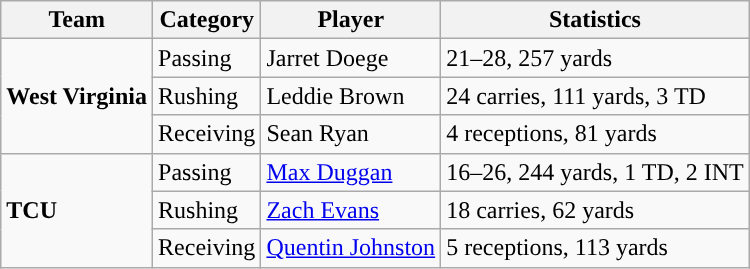<table class="wikitable" style="float: right;">
<tr>
<th>Team</th>
<th>Category</th>
<th>Player</th>
<th>Statistics</th>
</tr>
<tr>
<td rowspan=3><strong>West Virginia</strong></td>
<td>Passing</td>
<td>Jarret Doege</td>
<td>21–28, 257 yards</td>
</tr>
<tr>
<td>Rushing</td>
<td>Leddie Brown</td>
<td>24 carries, 111 yards, 3 TD</td>
</tr>
<tr>
<td>Receiving</td>
<td>Sean Ryan</td>
<td>4 receptions, 81 yards</td>
</tr>
<tr>
<td rowspan=3><strong>TCU</strong></td>
<td>Passing</td>
<td><a href='#'>Max Duggan</a></td>
<td>16–26, 244 yards, 1 TD, 2 INT</td>
</tr>
<tr>
<td>Rushing</td>
<td><a href='#'>Zach Evans</a></td>
<td>18 carries, 62 yards</td>
</tr>
<tr>
<td>Receiving</td>
<td><a href='#'>Quentin Johnston</a></td>
<td>5 receptions, 113 yards</td>
</tr>
</table>
